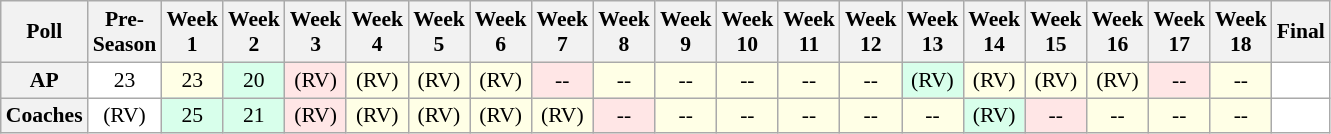<table class="wikitable" style="white-space:nowrap;font-size:90%">
<tr>
<th>Poll</th>
<th>Pre-<br>Season</th>
<th>Week<br>1</th>
<th>Week<br>2</th>
<th>Week<br>3</th>
<th>Week<br>4</th>
<th>Week<br>5</th>
<th>Week<br>6</th>
<th>Week<br>7</th>
<th>Week<br>8</th>
<th>Week<br>9</th>
<th>Week<br>10</th>
<th>Week<br>11</th>
<th>Week<br>12</th>
<th>Week<br>13</th>
<th>Week<br>14</th>
<th>Week<br>15</th>
<th>Week<br>16</th>
<th>Week<br>17</th>
<th>Week<br>18</th>
<th>Final</th>
</tr>
<tr style="text-align:center;">
<th>AP</th>
<td style="background:#FFF;">23</td>
<td style="background:#FFFFE6">23</td>
<td style="background:#D8FFEB">20</td>
<td style="background:#FFE6E6;">(RV)</td>
<td style="background:#FFFFE6;">(RV)</td>
<td style="background:#FFFFE6;">(RV)</td>
<td style="background:#FFFFE6;">(RV)</td>
<td style="background:#FFE6E6;">--</td>
<td style="background:#FFFFE6;">--</td>
<td style="background:#FFFFE6;">--</td>
<td style="background:#FFFFE6;">--</td>
<td style="background:#FFFFE6;">--</td>
<td style="background:#FFFFE6;">--</td>
<td style="background:#D8FFEB;">(RV)</td>
<td style="background:#FFFFE6;">(RV)</td>
<td style="background:#FFFFE6;">(RV)</td>
<td style="background:#FFFFE6;">(RV)</td>
<td style="background:#FFE6E6;">--</td>
<td style="background:#FFFFE6;">--</td>
<td style="background:#FFF;"></td>
</tr>
<tr style="text-align:center;">
<th>Coaches</th>
<td style="background:#FFF;">(RV)</td>
<td style="background:#D8FFEB">25</td>
<td style="background:#D8FFEB">21</td>
<td style="background:#FFE6E6;">(RV)</td>
<td style="background:#FFFFE6;">(RV)</td>
<td style="background:#FFFFE6;">(RV)</td>
<td style="background:#FFFFE6;">(RV)</td>
<td style="background:#FFFFE6;">(RV)</td>
<td style="background:#FFE6E6;">--</td>
<td style="background:#FFFFE6;">--</td>
<td style="background:#FFFFE6;">--</td>
<td style="background:#FFFFE6;">--</td>
<td style="background:#FFFFE6;">--</td>
<td style="background:#FFFFE6;">--</td>
<td style="background:#D8FFEB;">(RV)</td>
<td style="background:#FFE6E6;">--</td>
<td style="background:#FFFFE6;">--</td>
<td style="background:#FFFFE6;">--</td>
<td style="background:#FFFFE6;">--</td>
<td style="background:#FFF;"></td>
</tr>
</table>
